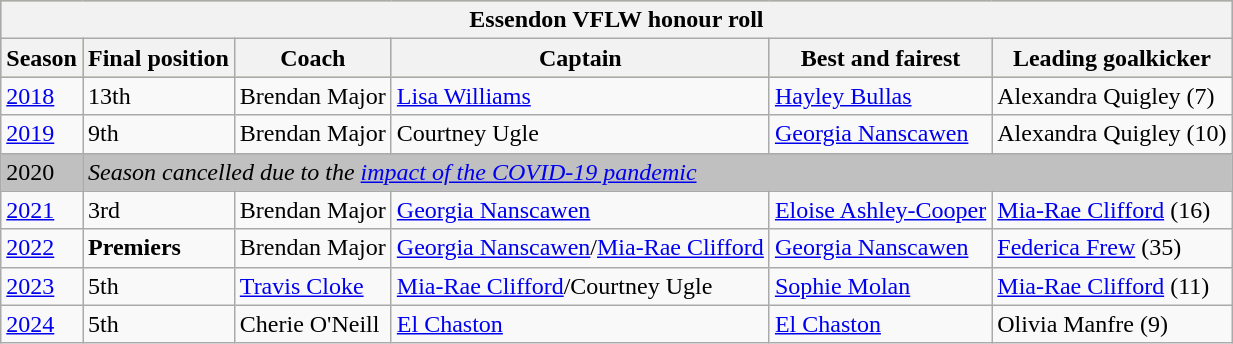<table class="wikitable">
<tr style=background:#bdb76b>
<th colspan=9>Essendon VFLW honour roll</th>
</tr>
<tr style=background:#bdb76b>
<th>Season</th>
<th>Final position</th>
<th>Coach</th>
<th>Captain</th>
<th>Best and fairest</th>
<th>Leading goalkicker</th>
</tr>
<tr>
<td><a href='#'>2018</a></td>
<td>13th</td>
<td>Brendan Major</td>
<td><a href='#'>Lisa Williams</a></td>
<td><a href='#'>Hayley Bullas</a></td>
<td>Alexandra Quigley (7)</td>
</tr>
<tr>
<td><a href='#'>2019</a></td>
<td>9th</td>
<td>Brendan Major</td>
<td>Courtney Ugle</td>
<td><a href='#'>Georgia Nanscawen</a></td>
<td>Alexandra Quigley (10)</td>
</tr>
<tr style=background:#C0C0C0>
<td>2020</td>
<td colspan=6><em>Season cancelled due to the <a href='#'>impact of the COVID-19 pandemic</a></em></td>
</tr>
<tr>
<td><a href='#'>2021</a></td>
<td>3rd</td>
<td>Brendan Major</td>
<td><a href='#'>Georgia Nanscawen</a></td>
<td><a href='#'>Eloise Ashley-Cooper</a></td>
<td><a href='#'>Mia-Rae Clifford</a> (16)</td>
</tr>
<tr>
<td><a href='#'>2022</a></td>
<td><strong>Premiers</strong></td>
<td>Brendan Major</td>
<td><a href='#'>Georgia Nanscawen</a>/<a href='#'>Mia-Rae Clifford</a></td>
<td><a href='#'>Georgia Nanscawen</a></td>
<td><a href='#'>Federica Frew</a> (35)</td>
</tr>
<tr>
<td><a href='#'>2023</a></td>
<td>5th</td>
<td><a href='#'>Travis Cloke</a></td>
<td><a href='#'>Mia-Rae Clifford</a>/Courtney Ugle</td>
<td><a href='#'>Sophie Molan</a></td>
<td><a href='#'>Mia-Rae Clifford</a> (11)</td>
</tr>
<tr>
<td><a href='#'>2024</a></td>
<td>5th</td>
<td>Cherie O'Neill</td>
<td><a href='#'>El Chaston</a></td>
<td><a href='#'>El Chaston</a></td>
<td>Olivia Manfre (9)</td>
</tr>
</table>
